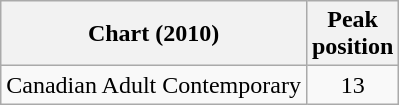<table class="wikitable">
<tr>
<th align="left">Chart (2010)</th>
<th align="center">Peak<br>position</th>
</tr>
<tr>
<td align="left">Canadian Adult Contemporary</td>
<td align="center">13</td>
</tr>
</table>
